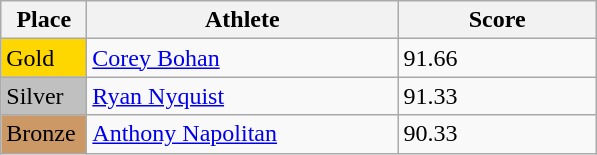<table class="wikitable">
<tr>
<th width="50">Place</th>
<th width="200">Athlete</th>
<th width="125">Score</th>
</tr>
<tr>
<td style="background:gold;">Gold</td>
<td><a href='#'>Corey Bohan</a></td>
<td>91.66</td>
</tr>
<tr>
<td style="background:silver;">Silver</td>
<td><a href='#'>Ryan Nyquist</a></td>
<td>91.33</td>
</tr>
<tr>
<td style="background:#CC9966;">Bronze</td>
<td><a href='#'>Anthony Napolitan</a></td>
<td>90.33</td>
</tr>
</table>
